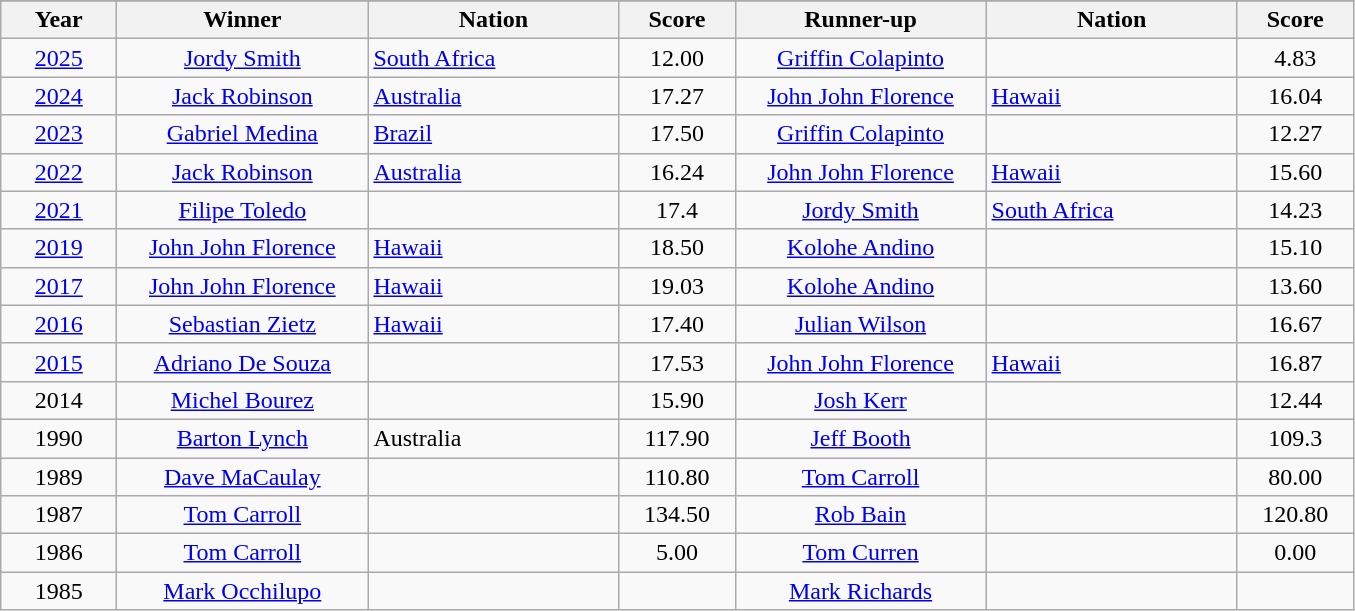<table class="wikitable" border="1">
<tr>
</tr>
<tr>
<th width=70>Year</th>
<th width=160>Winner</th>
<th width=160>Nation</th>
<th width=70>Score</th>
<th width=160>Runner-up</th>
<th width=160>Nation</th>
<th width=70>Score</th>
</tr>
<tr>
<td align=center><a href='#'>2025</a></td>
<td align=center><a href='#'>Jordy Smith</a></td>
<td> <a href='#'>South Africa</a></td>
<td align=center>12.00</td>
<td align=center><a href='#'>Griffin Colapinto</a></td>
<td></td>
<td align=center>4.83</td>
</tr>
<tr>
<td align=center><a href='#'>2024</a></td>
<td align=center><a href='#'>Jack Robinson</a> </td>
<td> <a href='#'>Australia</a></td>
<td align=center>17.27</td>
<td align=center><a href='#'>John John Florence</a></td>
<td> <a href='#'>Hawaii</a></td>
<td align=center>16.04</td>
</tr>
<tr>
<td align=center><a href='#'>2023</a></td>
<td align=center><a href='#'>Gabriel Medina</a></td>
<td> <a href='#'>Brazil</a></td>
<td align=center>17.50</td>
<td align=center><a href='#'>Griffin Colapinto</a></td>
<td></td>
<td align=center>12.27</td>
</tr>
<tr>
<td align=center><a href='#'>2022</a></td>
<td align=center><a href='#'>Jack Robinson</a></td>
<td> <a href='#'>Australia</a></td>
<td align=center>16.24</td>
<td align=center><a href='#'>John John Florence</a></td>
<td> <a href='#'>Hawaii</a></td>
<td align=center>15.60</td>
</tr>
<tr>
<td align=center><a href='#'>2021</a></td>
<td align=center><a href='#'>Filipe Toledo</a></td>
<td></td>
<td align=center>17.4</td>
<td align=center><a href='#'>Jordy Smith</a></td>
<td> <a href='#'>South Africa</a></td>
<td align=center>14.23</td>
</tr>
<tr>
<td align=center><a href='#'>2019</a></td>
<td align=center><a href='#'>John John Florence</a> </td>
<td> <a href='#'>Hawaii</a></td>
<td align=center>18.50</td>
<td align=center><a href='#'>Kolohe Andino</a></td>
<td></td>
<td align=center>15.10</td>
</tr>
<tr>
<td align=center><a href='#'>2017</a></td>
<td align=center><a href='#'>John John Florence</a></td>
<td> <a href='#'>Hawaii</a></td>
<td align=center>19.03</td>
<td align=center><a href='#'>Kolohe Andino</a></td>
<td></td>
<td align=center>13.60</td>
</tr>
<tr>
<td align=center><a href='#'>2016</a></td>
<td align=center><a href='#'>Sebastian Zietz</a></td>
<td> <a href='#'>Hawaii</a></td>
<td align=center>17.40</td>
<td align=center><a href='#'>Julian Wilson</a></td>
<td></td>
<td align=center>16.67</td>
</tr>
<tr>
<td align=center><a href='#'>2015</a></td>
<td align=center><a href='#'>Adriano De Souza</a></td>
<td></td>
<td align=center>17.53</td>
<td align=center><a href='#'>John John Florence</a></td>
<td> <a href='#'>Hawaii</a></td>
<td align=center>16.87</td>
</tr>
<tr>
<td align=center>2014</td>
<td align=center><a href='#'>Michel Bourez</a></td>
<td></td>
<td align=center>15.90</td>
<td align=center><a href='#'>Josh Kerr</a></td>
<td></td>
<td align=center>12.44</td>
</tr>
<tr>
<td align=center>1990</td>
<td align=center><a href='#'>Barton Lynch</a></td>
<td> Australia</td>
<td align=center>117.90</td>
<td align=center><a href='#'>Jeff Booth</a></td>
<td></td>
<td align=center>109.3</td>
</tr>
<tr>
<td align=center>1989</td>
<td align=center><a href='#'>Dave MaCaulay</a></td>
<td></td>
<td align=center>110.80</td>
<td align=center><a href='#'>Tom Carroll</a></td>
<td></td>
<td align=center>80.00</td>
</tr>
<tr>
<td align=center>1987</td>
<td align=center><a href='#'>Tom Carroll</a> </td>
<td></td>
<td align=center>134.50</td>
<td align=center><a href='#'>Rob Bain</a></td>
<td></td>
<td align=center>120.80</td>
</tr>
<tr>
<td align=center>1986</td>
<td align=center><a href='#'>Tom Carroll</a></td>
<td></td>
<td align=center>5.00</td>
<td align=center><a href='#'>Tom Curren</a></td>
<td></td>
<td align=center>0.00</td>
</tr>
<tr>
<td align=center>1985</td>
<td align=center><a href='#'>Mark Occhilupo</a></td>
<td></td>
<td align=center></td>
<td align=center><a href='#'>Mark Richards</a></td>
<td></td>
<td align=center></td>
</tr>
</table>
